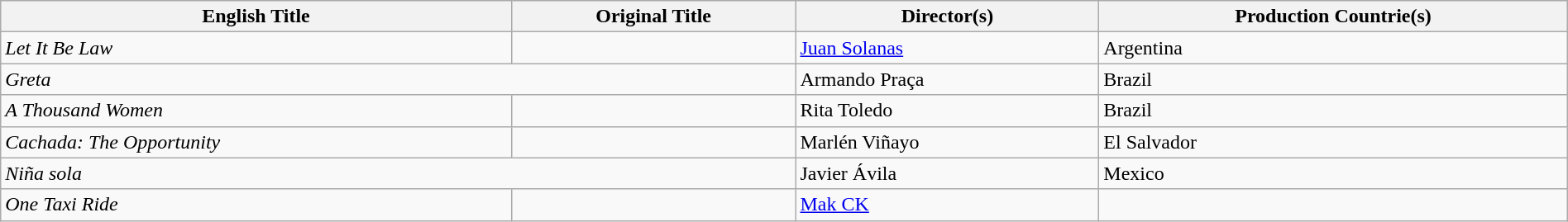<table class="sortable wikitable" style="width:100%; margin-bottom:4px" cellpadding="5">
<tr>
<th scope="col">English Title</th>
<th scope="col">Original Title</th>
<th scope="col">Director(s)</th>
<th scope="col">Production Countrie(s)</th>
</tr>
<tr>
<td><em>Let It Be Law</em></td>
<td></td>
<td><a href='#'>Juan Solanas</a></td>
<td>Argentina</td>
</tr>
<tr>
<td colspan = "2"><em>Greta</em></td>
<td>Armando Praça</td>
<td>Brazil</td>
</tr>
<tr>
<td><em>A Thousand Women</em></td>
<td></td>
<td>Rita Toledo</td>
<td>Brazil</td>
</tr>
<tr>
<td><em>Cachada: The Opportunity</em></td>
<td></td>
<td>Marlén Viñayo</td>
<td>El Salvador</td>
</tr>
<tr>
<td colspan = "2"><em>Niña sola</em></td>
<td>Javier Ávila</td>
<td>Mexico</td>
</tr>
<tr>
<td><em>One Taxi Ride</em></td>
<td></td>
<td><a href='#'>Mak CK</a></td>
<td></td>
</tr>
</table>
